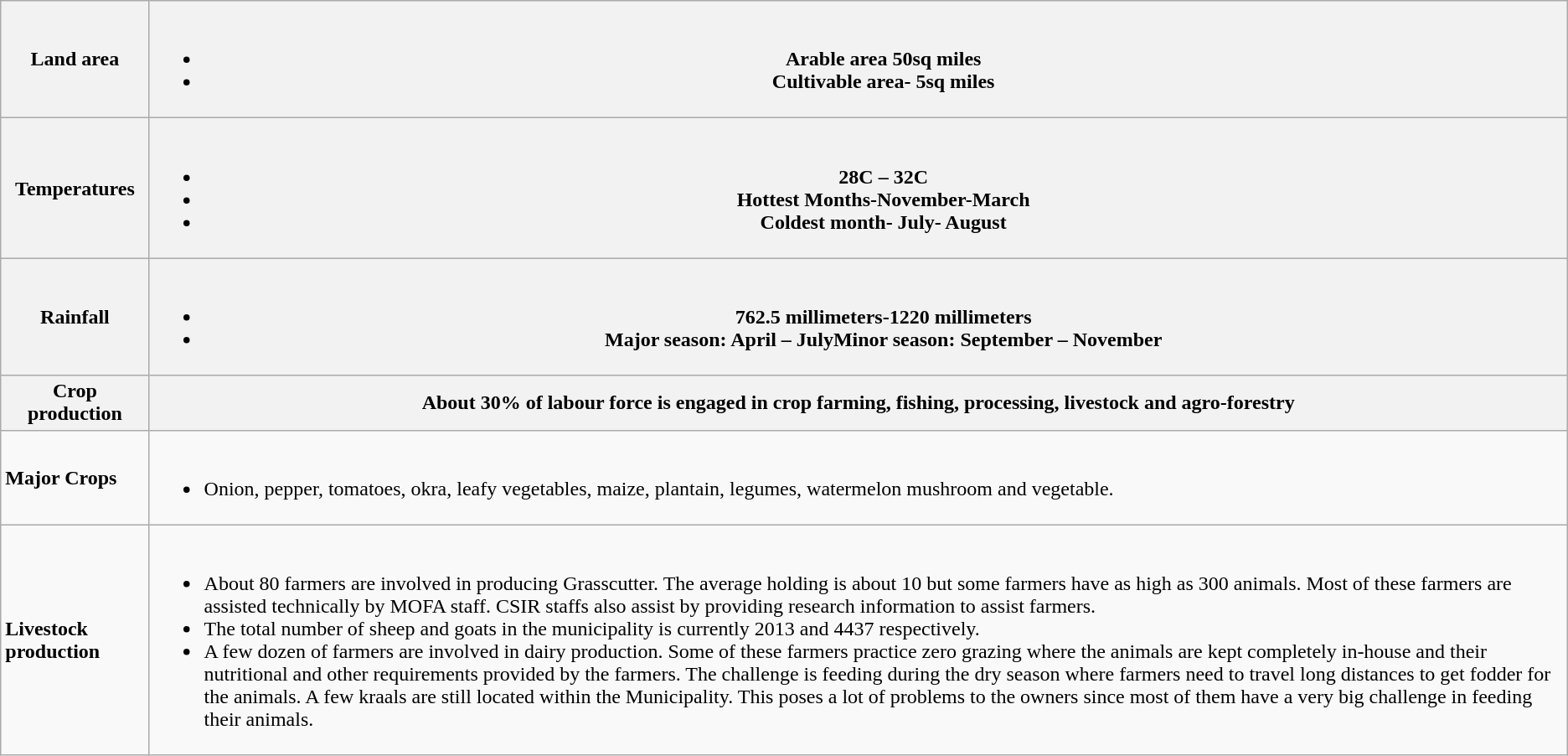<table class="wikitable">
<tr>
<th><strong>Land area</strong></th>
<th><br><ul><li>Arable area 50sq miles</li><li>Cultivable area- 5sq miles</li></ul></th>
</tr>
<tr>
<th>Temperatures</th>
<th><br><ul><li>28C – 32C</li><li>Hottest Months-November-March</li><li>Coldest month- July- August</li></ul></th>
</tr>
<tr>
<th>Rainfall</th>
<th><br><ul><li>762.5 millimeters-1220 millimeters</li><li>Major season: April – JulyMinor season: September – November</li></ul></th>
</tr>
<tr>
<th>Crop production</th>
<th>About 30% of labour force is engaged in crop farming, fishing, processing, livestock and agro-forestry</th>
</tr>
<tr>
<td><strong>Major Crops</strong></td>
<td><br><ul><li>Onion, pepper, tomatoes, okra, leafy vegetables, maize, plantain, legumes, watermelon mushroom and vegetable.</li></ul></td>
</tr>
<tr>
<td><strong>Livestock production</strong></td>
<td><br><ul><li>About 80 farmers are involved in producing Grasscutter. The average holding is about 10 but some farmers have as high as 300 animals. Most of these farmers are assisted technically by MOFA staff. CSIR staffs also assist by providing research information to assist farmers.</li><li>The total number of sheep and goats in the municipality is currently 2013 and 4437 respectively.</li><li>A few dozen of farmers are involved in dairy production. Some of these farmers practice zero grazing where the animals are kept completely in-house and their nutritional and other requirements provided by the farmers. The challenge is feeding during the dry season where farmers need to travel long distances to get fodder for the animals. A few kraals are still located within the Municipality. This poses a lot of problems to the owners since most of them have a very big challenge in feeding their animals.</li></ul></td>
</tr>
</table>
